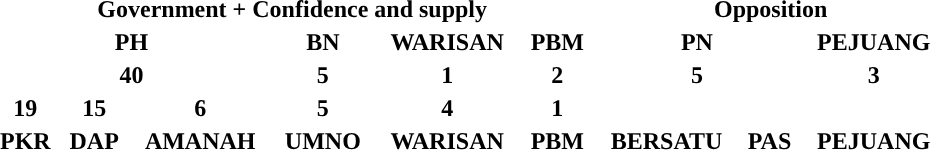<table style="width:40em;">
<tr style="text-align:center;">
<td colspan="6" style="color:"><strong>Government + Confidence and supply</strong></td>
<td colspan="3" style="color:"><strong>Opposition</strong></td>
</tr>
<tr style="text-align:center;">
<td colspan="3" style="color:"><strong>PH</strong></td>
<td colspan="1" style="color:"><strong>BN</strong></td>
<td style="color:"><strong>WARISAN</strong></td>
<td colspan="1" style="color:"><strong>PBM</strong></td>
<td colspan="2" style="color:"><strong>PN</strong></td>
<td style="color:"><strong>PEJUANG</strong></td>
</tr>
<tr style="text-align:center;">
<td colspan="3" style="background:"><strong>40</strong></td>
<td colspan="1" style="background:"><strong>5</strong></td>
<td style="background:"><strong>1</strong></td>
<td style="background:"><strong>2</strong></td>
<td colspan="2" style="background:"><strong>5</strong></td>
<td style="background:"><strong>3</strong></td>
</tr>
<tr style="text-align:center;">
<td style="background:"><strong>19</strong></td>
<td style="background:"><strong>15</strong></td>
<td style="background:"><strong>6</strong></td>
<td style="background:"><strong>5</strong></td>
<td style="background:"><strong>4</strong></td>
<td style="background:"><strong>1</strong></td>
</tr>
<tr style="text-align:center;">
<td style="color:"><strong>PKR</strong></td>
<td style="color:"><strong>DAP</strong></td>
<td style="color:"><strong>AMANAH</strong></td>
<td style="color:"><strong>UMNO</strong></td>
<td style="color:"><strong>WARISAN</strong></td>
<td style="color:"><strong>PBM</strong></td>
<td style="color:"><strong>BERSATU</strong></td>
<td style="color:"><strong>PAS</strong></td>
<td style="color:"><strong>PEJUANG</strong></td>
</tr>
</table>
